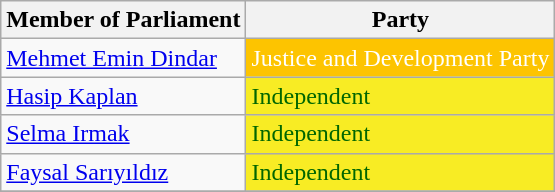<table class="wikitable">
<tr>
<th>Member of Parliament</th>
<th>Party</th>
</tr>
<tr>
<td><a href='#'>Mehmet Emin Dindar</a></td>
<td style="background:#FDC400; color:white">Justice and Development Party</td>
</tr>
<tr>
<td><a href='#'>Hasip Kaplan</a></td>
<td style="background:#F8EC24; color:#006600">Independent</td>
</tr>
<tr>
<td><a href='#'>Selma Irmak</a></td>
<td style="background:#F8EC24; color:#006600">Independent</td>
</tr>
<tr>
<td><a href='#'>Faysal Sarıyıldız</a></td>
<td style="background:#F8EC24; color:#006600">Independent</td>
</tr>
<tr>
</tr>
</table>
